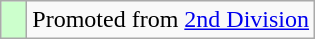<table class="wikitable">
<tr>
<td width=10px bgcolor="#ccffcc"></td>
<td>Promoted from <a href='#'>2nd Division</a></td>
</tr>
</table>
